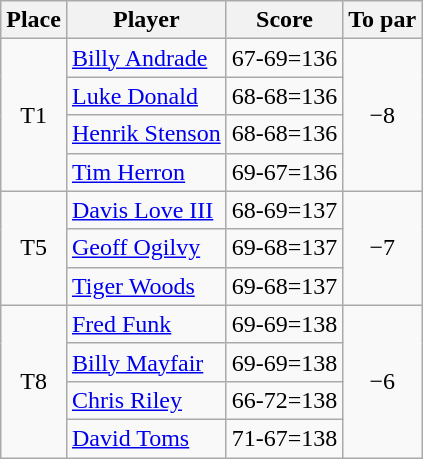<table class="wikitable">
<tr>
<th>Place</th>
<th>Player</th>
<th>Score</th>
<th>To par</th>
</tr>
<tr>
<td rowspan="4" align=center>T1</td>
<td> <a href='#'>Billy Andrade</a></td>
<td>67-69=136</td>
<td rowspan="4" align=center>−8</td>
</tr>
<tr>
<td> <a href='#'>Luke Donald</a></td>
<td>68-68=136</td>
</tr>
<tr>
<td> <a href='#'>Henrik Stenson</a></td>
<td>68-68=136</td>
</tr>
<tr>
<td> <a href='#'>Tim Herron</a></td>
<td>69-67=136</td>
</tr>
<tr>
<td rowspan="3" align=center>T5</td>
<td> <a href='#'>Davis Love III</a></td>
<td>68-69=137</td>
<td rowspan="3" align=center>−7</td>
</tr>
<tr>
<td> <a href='#'>Geoff Ogilvy</a></td>
<td>69-68=137</td>
</tr>
<tr>
<td> <a href='#'>Tiger Woods</a></td>
<td>69-68=137</td>
</tr>
<tr>
<td rowspan="4" align=center>T8</td>
<td> <a href='#'>Fred Funk</a></td>
<td>69-69=138</td>
<td rowspan="4" align=center>−6</td>
</tr>
<tr>
<td> <a href='#'>Billy Mayfair</a></td>
<td>69-69=138</td>
</tr>
<tr>
<td> <a href='#'>Chris Riley</a></td>
<td>66-72=138</td>
</tr>
<tr>
<td> <a href='#'>David Toms</a></td>
<td>71-67=138</td>
</tr>
</table>
